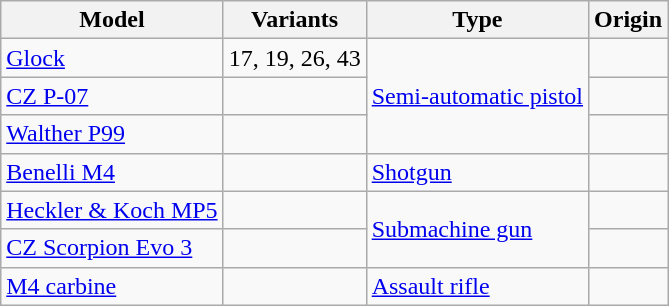<table class="wikitable">
<tr>
<th>Model</th>
<th>Variants</th>
<th>Type</th>
<th>Origin</th>
</tr>
<tr>
<td><a href='#'>Glock</a></td>
<td>17, 19, 26, 43</td>
<td rowspan="3"><a href='#'>Semi-automatic pistol</a></td>
<td></td>
</tr>
<tr>
<td><a href='#'>CZ P-07</a></td>
<td></td>
<td></td>
</tr>
<tr>
<td><a href='#'>Walther P99</a></td>
<td></td>
<td></td>
</tr>
<tr>
<td><a href='#'>Benelli M4</a></td>
<td></td>
<td><a href='#'>Shotgun</a></td>
<td></td>
</tr>
<tr>
<td><a href='#'>Heckler & Koch MP5</a></td>
<td></td>
<td rowspan="2"><a href='#'>Submachine gun</a></td>
<td><br></td>
</tr>
<tr>
<td><a href='#'>CZ Scorpion Evo 3</a></td>
<td></td>
<td></td>
</tr>
<tr>
<td><a href='#'>M4 carbine</a></td>
<td></td>
<td><a href='#'>Assault rifle</a></td>
<td></td>
</tr>
</table>
